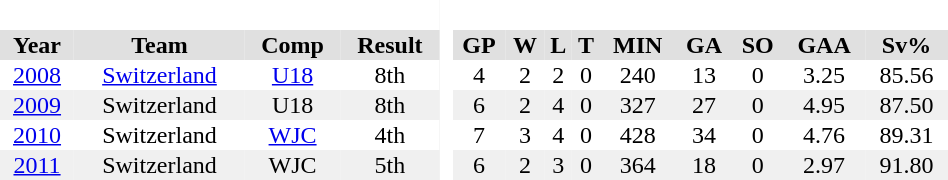<table border="0" cellpadding="1" cellspacing="0" width="50%" style="text-align:center">
<tr align="center" bgcolor="#e0e0e0">
<th colspan="4" bgcolor="#ffffff"> </th>
<th rowspan="99" bgcolor="#ffffff"> </th>
</tr>
<tr align="center" bgcolor="#e0e0e0">
<th>Year</th>
<th>Team</th>
<th>Comp</th>
<th>Result</th>
<th>GP</th>
<th>W</th>
<th>L</th>
<th>T</th>
<th>MIN</th>
<th>GA</th>
<th>SO</th>
<th>GAA</th>
<th>Sv%</th>
</tr>
<tr align="center">
<td><a href='#'>2008</a></td>
<td><a href='#'>Switzerland</a></td>
<td><a href='#'>U18</a></td>
<td>8th</td>
<td>4</td>
<td>2</td>
<td>2</td>
<td>0</td>
<td>240</td>
<td>13</td>
<td>0</td>
<td>3.25</td>
<td>85.56</td>
</tr>
<tr align="center" bgcolor="#f0f0f0">
<td><a href='#'>2009</a></td>
<td>Switzerland</td>
<td>U18</td>
<td>8th</td>
<td>6</td>
<td>2</td>
<td>4</td>
<td>0</td>
<td>327</td>
<td>27</td>
<td>0</td>
<td>4.95</td>
<td>87.50</td>
</tr>
<tr align="center">
<td><a href='#'>2010</a></td>
<td>Switzerland</td>
<td><a href='#'>WJC</a></td>
<td>4th</td>
<td>7</td>
<td>3</td>
<td>4</td>
<td>0</td>
<td>428</td>
<td>34</td>
<td>0</td>
<td>4.76</td>
<td>89.31</td>
</tr>
<tr align="center" bgcolor="#f0f0f0">
<td><a href='#'>2011</a></td>
<td>Switzerland</td>
<td>WJC</td>
<td>5th</td>
<td>6</td>
<td>2</td>
<td>3</td>
<td>0</td>
<td>364</td>
<td>18</td>
<td>0</td>
<td>2.97</td>
<td>91.80</td>
</tr>
</table>
